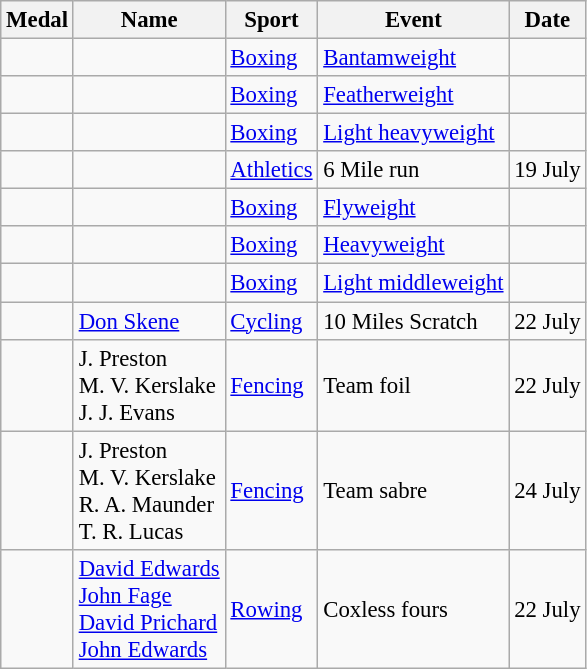<table class="wikitable sortable" style="font-size: 95%;">
<tr>
<th>Medal</th>
<th>Name</th>
<th>Sport</th>
<th>Event</th>
<th>Date</th>
</tr>
<tr>
<td></td>
<td></td>
<td><a href='#'>Boxing</a></td>
<td><a href='#'>Bantamweight</a></td>
<td></td>
</tr>
<tr>
<td></td>
<td></td>
<td><a href='#'>Boxing</a></td>
<td><a href='#'>Featherweight</a></td>
<td></td>
</tr>
<tr>
<td></td>
<td></td>
<td><a href='#'>Boxing</a></td>
<td><a href='#'>Light heavyweight</a></td>
<td></td>
</tr>
<tr>
<td></td>
<td></td>
<td><a href='#'>Athletics</a></td>
<td>6 Mile run</td>
<td>19 July</td>
</tr>
<tr>
<td></td>
<td></td>
<td><a href='#'>Boxing</a></td>
<td><a href='#'>Flyweight</a></td>
<td></td>
</tr>
<tr>
<td></td>
<td></td>
<td><a href='#'>Boxing</a></td>
<td><a href='#'>Heavyweight</a></td>
<td></td>
</tr>
<tr>
<td></td>
<td></td>
<td><a href='#'>Boxing</a></td>
<td><a href='#'>Light middleweight</a></td>
<td></td>
</tr>
<tr>
<td></td>
<td><a href='#'>Don Skene</a></td>
<td><a href='#'>Cycling</a></td>
<td>10 Miles Scratch</td>
<td>22 July</td>
</tr>
<tr>
<td></td>
<td>J. Preston<br>M. V. Kerslake <br> J. J. Evans</td>
<td><a href='#'>Fencing</a></td>
<td>Team foil</td>
<td>22 July</td>
</tr>
<tr>
<td></td>
<td>J. Preston<br>M. V. Kerslake <br> R. A. Maunder<br>T. R. Lucas</td>
<td><a href='#'>Fencing</a></td>
<td>Team sabre</td>
<td>24 July</td>
</tr>
<tr>
<td></td>
<td><a href='#'>David Edwards</a><br><a href='#'>John Fage</a><br><a href='#'>David Prichard</a><br> <a href='#'>John Edwards</a></td>
<td><a href='#'>Rowing</a></td>
<td>Coxless fours</td>
<td>22 July</td>
</tr>
</table>
